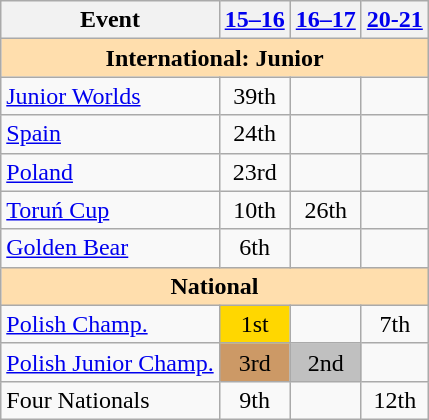<table class="wikitable" style="text-align:center">
<tr>
<th>Event</th>
<th><a href='#'>15–16</a></th>
<th><a href='#'>16–17</a></th>
<th><a href='#'>20-21</a></th>
</tr>
<tr>
<th colspan="4" style="background-color: #ffdead; " align="center">International: Junior</th>
</tr>
<tr>
<td align="left"><a href='#'>Junior Worlds</a></td>
<td>39th</td>
<td></td>
<td></td>
</tr>
<tr>
<td align="left"> <a href='#'>Spain</a></td>
<td>24th</td>
<td></td>
<td></td>
</tr>
<tr>
<td align="left"> <a href='#'>Poland</a></td>
<td>23rd</td>
<td></td>
<td></td>
</tr>
<tr>
<td align="left"><a href='#'>Toruń Cup</a></td>
<td>10th</td>
<td>26th</td>
<td></td>
</tr>
<tr>
<td align="left"><a href='#'>Golden Bear</a></td>
<td>6th</td>
<td></td>
<td></td>
</tr>
<tr>
<th colspan="4" style="background-color: #ffdead; " align="center">National</th>
</tr>
<tr>
<td align="left"><a href='#'>Polish Champ.</a></td>
<td bgcolor="gold">1st</td>
<td></td>
<td>7th</td>
</tr>
<tr>
<td align="left"><a href='#'>Polish Junior Champ.</a></td>
<td bgcolor="cc9966">3rd</td>
<td bgcolor="silver">2nd</td>
<td></td>
</tr>
<tr>
<td align="left">Four Nationals</td>
<td>9th</td>
<td></td>
<td>12th</td>
</tr>
</table>
